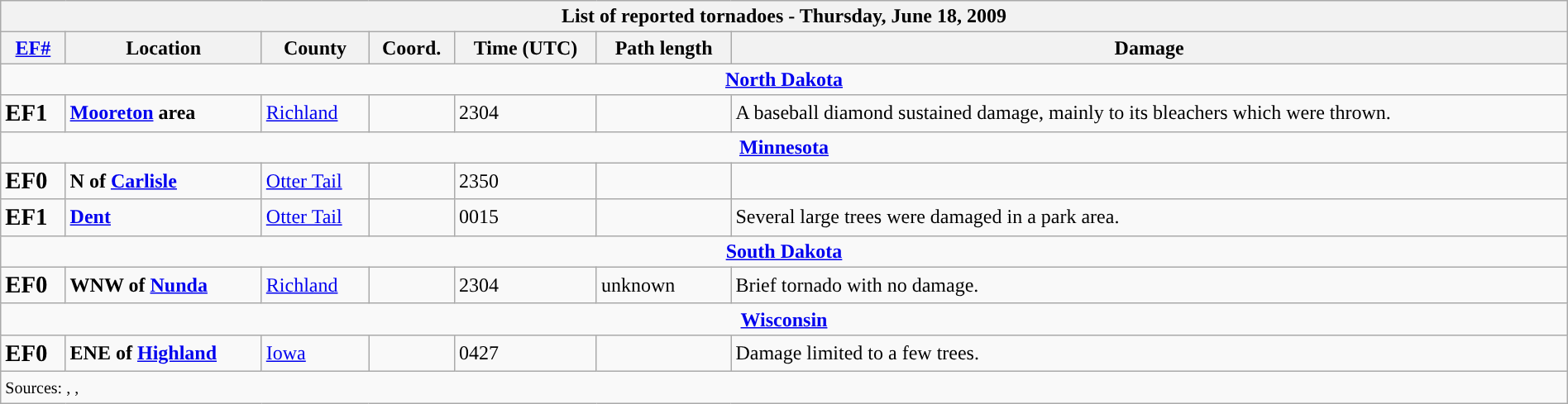<table class="wikitable collapsible" width="100%">
<tr>
<th colspan="7">List of reported tornadoes - Thursday, June 18, 2009</th>
</tr>
<tr>
<th><a href='#'>EF#</a></th>
<th>Location</th>
<th>County</th>
<th>Coord.</th>
<th>Time (UTC)</th>
<th>Path length</th>
<th>Damage</th>
</tr>
<tr>
<td colspan="7" align=center><strong><a href='#'>North Dakota</a></strong></td>
</tr>
<tr>
<td><big><strong>EF1</strong></big></td>
<td><strong><a href='#'>Mooreton</a> area</strong></td>
<td><a href='#'>Richland</a></td>
<td></td>
<td>2304</td>
<td></td>
<td>A baseball diamond sustained damage, mainly to its bleachers which were thrown.</td>
</tr>
<tr>
<td colspan="7" align=center><strong><a href='#'>Minnesota</a></strong></td>
</tr>
<tr>
<td><big><strong>EF0</strong></big></td>
<td><strong>N of <a href='#'>Carlisle</a></strong></td>
<td><a href='#'>Otter Tail</a></td>
<td></td>
<td>2350</td>
<td></td>
<td></td>
</tr>
<tr>
<td><big><strong>EF1</strong></big></td>
<td><strong><a href='#'>Dent</a></strong></td>
<td><a href='#'>Otter Tail</a></td>
<td></td>
<td>0015</td>
<td></td>
<td>Several large trees were damaged in a park area.</td>
</tr>
<tr>
<td colspan="7" align=center><strong><a href='#'>South Dakota</a></strong></td>
</tr>
<tr>
<td><big><strong>EF0</strong></big></td>
<td><strong>WNW of <a href='#'>Nunda</a></strong></td>
<td><a href='#'>Richland</a></td>
<td></td>
<td>2304</td>
<td>unknown</td>
<td>Brief tornado with no damage.</td>
</tr>
<tr>
<td colspan="7" align=center><strong><a href='#'>Wisconsin</a></strong></td>
</tr>
<tr>
<td><big><strong>EF0</strong></big></td>
<td><strong>ENE of <a href='#'>Highland</a></strong></td>
<td><a href='#'>Iowa</a></td>
<td></td>
<td>0427</td>
<td></td>
<td>Damage limited to a few trees.</td>
</tr>
<tr>
<td colspan="7"><small>Sources: , , </small></td>
</tr>
</table>
